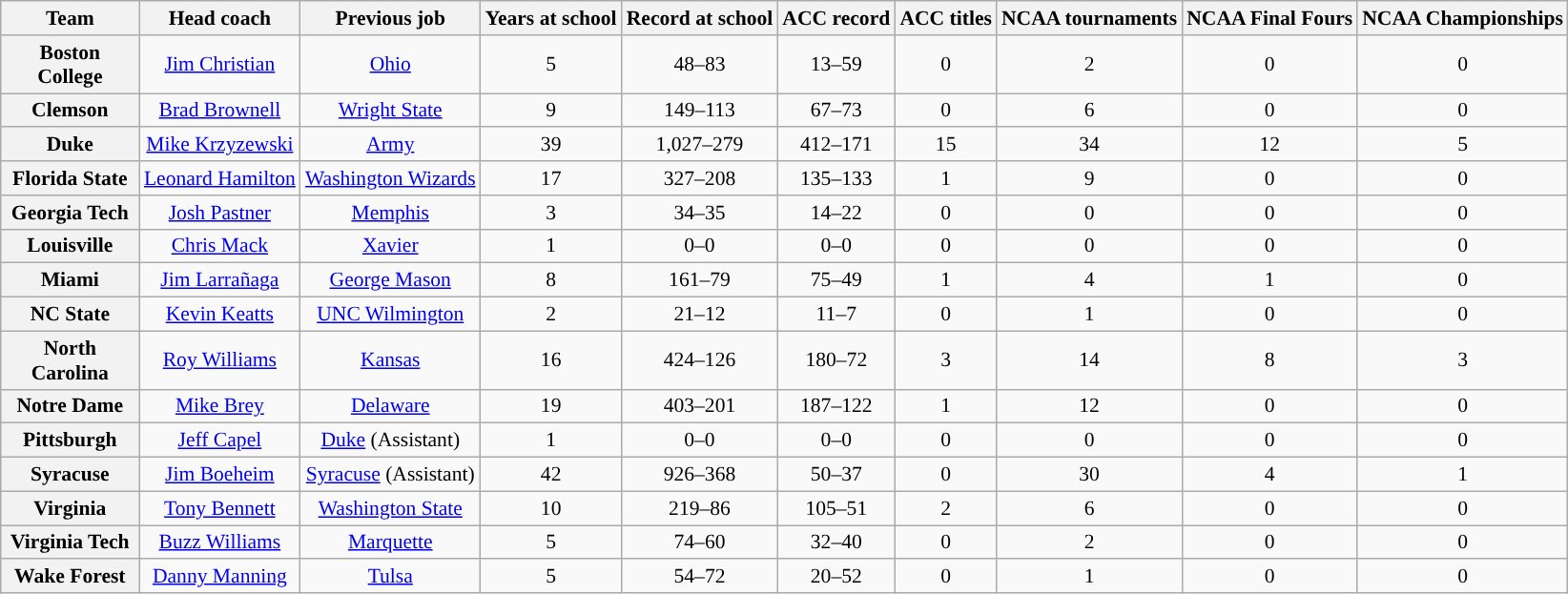<table class="wikitable sortable" style="text-align: center;font-size:90%;">
<tr>
<th width="90">Team</th>
<th>Head coach</th>
<th>Previous job</th>
<th>Years at school</th>
<th>Record at school</th>
<th>ACC record</th>
<th>ACC titles</th>
<th>NCAA tournaments</th>
<th>NCAA Final Fours</th>
<th>NCAA Championships</th>
</tr>
<tr>
<th style=>Boston College</th>
<td><a href='#'>Jim Christian</a></td>
<td><a href='#'>Ohio</a></td>
<td>5</td>
<td>48–83</td>
<td>13–59</td>
<td>0</td>
<td>2</td>
<td>0</td>
<td>0</td>
</tr>
<tr>
<th>Clemson</th>
<td><a href='#'>Brad Brownell</a></td>
<td><a href='#'>Wright State</a></td>
<td>9</td>
<td>149–113</td>
<td>67–73</td>
<td>0</td>
<td>6</td>
<td>0</td>
<td>0</td>
</tr>
<tr>
<th>Duke</th>
<td><a href='#'>Mike Krzyzewski</a></td>
<td><a href='#'>Army</a></td>
<td>39</td>
<td>1,027–279</td>
<td>412–171</td>
<td>15</td>
<td>34</td>
<td>12</td>
<td>5</td>
</tr>
<tr>
<th style=>Florida State</th>
<td><a href='#'>Leonard Hamilton</a></td>
<td><a href='#'>Washington Wizards</a></td>
<td>17</td>
<td>327–208</td>
<td>135–133</td>
<td>1</td>
<td>9</td>
<td>0</td>
<td>0</td>
</tr>
<tr>
<th>Georgia Tech</th>
<td><a href='#'>Josh Pastner</a></td>
<td><a href='#'>Memphis</a></td>
<td>3</td>
<td>34–35</td>
<td>14–22</td>
<td>0</td>
<td>0</td>
<td>0</td>
<td>0</td>
</tr>
<tr>
<th>Louisville</th>
<td><a href='#'>Chris Mack</a></td>
<td><a href='#'>Xavier</a></td>
<td>1</td>
<td>0–0</td>
<td>0–0</td>
<td>0</td>
<td>0</td>
<td>0</td>
<td>0</td>
</tr>
<tr>
<th>Miami</th>
<td><a href='#'>Jim Larrañaga</a></td>
<td><a href='#'>George Mason</a></td>
<td>8</td>
<td>161–79</td>
<td>75–49</td>
<td>1</td>
<td>4</td>
<td>1</td>
<td>0</td>
</tr>
<tr>
<th>NC State</th>
<td><a href='#'>Kevin Keatts</a></td>
<td><a href='#'>UNC Wilmington</a></td>
<td>2</td>
<td>21–12</td>
<td>11–7</td>
<td>0</td>
<td>1</td>
<td>0</td>
<td>0</td>
</tr>
<tr>
<th>North Carolina</th>
<td><a href='#'>Roy Williams</a></td>
<td><a href='#'>Kansas</a></td>
<td>16</td>
<td>424–126</td>
<td>180–72</td>
<td>3</td>
<td>14</td>
<td>8</td>
<td>3</td>
</tr>
<tr>
<th style=>Notre Dame</th>
<td><a href='#'>Mike Brey</a></td>
<td><a href='#'>Delaware</a></td>
<td>19</td>
<td>403–201</td>
<td>187–122</td>
<td>1</td>
<td>12</td>
<td>0</td>
<td>0</td>
</tr>
<tr>
<th style=>Pittsburgh</th>
<td><a href='#'>Jeff Capel</a></td>
<td><a href='#'>Duke</a> (Assistant)</td>
<td>1</td>
<td>0–0</td>
<td>0–0</td>
<td>0</td>
<td>0</td>
<td>0</td>
<td>0</td>
</tr>
<tr>
<th style=>Syracuse</th>
<td><a href='#'>Jim Boeheim</a></td>
<td><a href='#'>Syracuse</a> (Assistant)</td>
<td>42</td>
<td>926–368</td>
<td>50–37</td>
<td>0</td>
<td>30</td>
<td>4</td>
<td>1</td>
</tr>
<tr>
<th>Virginia</th>
<td><a href='#'>Tony Bennett</a></td>
<td><a href='#'>Washington State</a></td>
<td>10</td>
<td>219–86</td>
<td>105–51</td>
<td>2</td>
<td>6</td>
<td>0</td>
<td>0</td>
</tr>
<tr>
<th>Virginia Tech</th>
<td><a href='#'>Buzz Williams</a></td>
<td><a href='#'>Marquette</a></td>
<td>5</td>
<td>74–60</td>
<td>32–40</td>
<td>0</td>
<td>2</td>
<td>0</td>
<td>0</td>
</tr>
<tr>
<th style=>Wake Forest</th>
<td><a href='#'>Danny Manning</a></td>
<td><a href='#'>Tulsa</a></td>
<td>5</td>
<td>54–72</td>
<td>20–52</td>
<td>0</td>
<td>1</td>
<td>0</td>
<td>0</td>
</tr>
</table>
